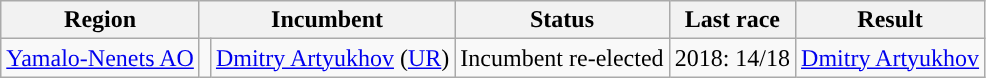<table class="wikitable">
<tr>
<th>Region</th>
<th colspan=2>Incumbent</th>
<th>Status</th>
<th>Last race</th>
<th>Result</th>
</tr>
<tr>
<td><a href='#'>Yamalo-Nenets AO</a></td>
<td style="background-color:"></td>
<td><a href='#'>Dmitry Artyukhov</a> (<a href='#'>UR</a>)</td>
<td>Incumbent re-elected</td>
<td>2018: 14/18</td>
<td><a href='#'>Dmitry Artyukhov</a></td>
</tr>
</table>
